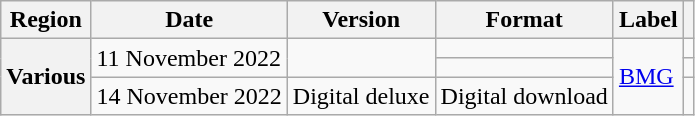<table class="wikitable plainrowheaders">
<tr>
<th scope="col">Region</th>
<th scope="col">Date</th>
<th scope="col">Version</th>
<th scope="col">Format</th>
<th scope="col">Label</th>
<th scope="col"></th>
</tr>
<tr>
<th scope="row" rowspan="3">Various</th>
<td rowspan="2">11 November 2022</td>
<td rowspan="2"></td>
<td></td>
<td rowspan="3"><a href='#'>BMG</a></td>
<td style="text-align:center;"></td>
</tr>
<tr>
<td></td>
<td></td>
</tr>
<tr>
<td>14 November 2022</td>
<td>Digital deluxe</td>
<td>Digital download</td>
<td></td>
</tr>
</table>
